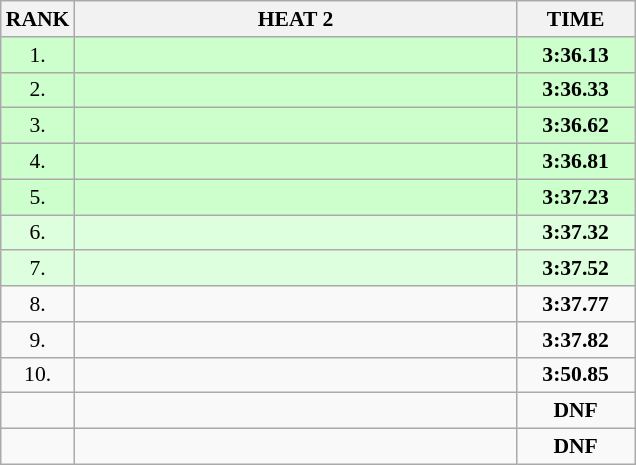<table class="wikitable" style="border-collapse: collapse; font-size: 90%;">
<tr>
<th>RANK</th>
<th style="width: 20em">HEAT 2</th>
<th style="width: 5em">TIME</th>
</tr>
<tr style="background:#ccffcc;">
<td align="center">1.</td>
<td></td>
<td align="center"><strong>3:36.13</strong></td>
</tr>
<tr style="background:#ccffcc;">
<td align="center">2.</td>
<td></td>
<td align="center"><strong>3:36.33</strong></td>
</tr>
<tr style="background:#ccffcc;">
<td align="center">3.</td>
<td></td>
<td align="center"><strong>3:36.62</strong></td>
</tr>
<tr style="background:#ccffcc;">
<td align="center">4.</td>
<td></td>
<td align="center"><strong>3:36.81</strong></td>
</tr>
<tr style="background:#ccffcc;">
<td align="center">5.</td>
<td></td>
<td align="center"><strong>3:37.23</strong></td>
</tr>
<tr style="background:#ddffdd;">
<td align="center">6.</td>
<td></td>
<td align="center"><strong>3:37.32</strong></td>
</tr>
<tr style="background:#ddffdd;">
<td align="center">7.</td>
<td></td>
<td align="center"><strong>3:37.52</strong></td>
</tr>
<tr>
<td align="center">8.</td>
<td></td>
<td align="center"><strong>3:37.77</strong></td>
</tr>
<tr>
<td align="center">9.</td>
<td></td>
<td align="center"><strong>3:37.82</strong></td>
</tr>
<tr>
<td align="center">10.</td>
<td></td>
<td align="center"><strong>3:50.85</strong></td>
</tr>
<tr>
<td align="center"></td>
<td></td>
<td align="center"><strong>DNF</strong></td>
</tr>
<tr>
<td align="center"></td>
<td></td>
<td align="center"><strong>DNF</strong></td>
</tr>
</table>
